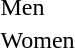<table>
<tr>
<td>Men<br></td>
<td></td>
<td></td>
<td></td>
</tr>
<tr>
<td>Women<br></td>
<td></td>
<td></td>
<td></td>
</tr>
</table>
